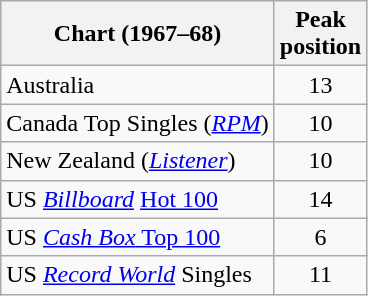<table class="wikitable sortable">
<tr>
<th align="left">Chart (1967–68)</th>
<th align="left">Peak<br>position</th>
</tr>
<tr>
<td align="left">Australia</td>
<td style="text-align:center;">13</td>
</tr>
<tr>
<td align="left">Canada Top Singles (<a href='#'><em>RPM</em></a>)</td>
<td style="text-align:center;">10</td>
</tr>
<tr>
<td align="left">New Zealand (<em><a href='#'>Listener</a></em>)</td>
<td style="text-align:center;">10</td>
</tr>
<tr>
<td align="left">US <em><a href='#'>Billboard</a></em> <a href='#'>Hot 100</a></td>
<td style="text-align:center;">14</td>
</tr>
<tr>
<td align="left">US <a href='#'><em>Cash Box</em> Top 100</a></td>
<td style="text-align:center;">6</td>
</tr>
<tr>
<td align="left">US <em><a href='#'>Record World</a></em> Singles</td>
<td style="text-align:center;">11</td>
</tr>
</table>
